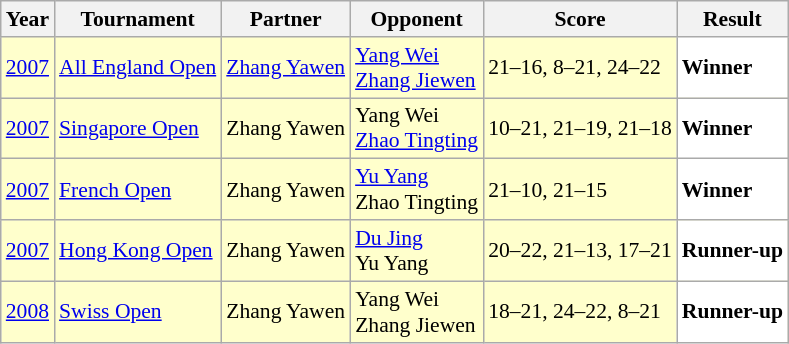<table class="sortable wikitable" style="font-size: 90%;">
<tr>
<th>Year</th>
<th>Tournament</th>
<th>Partner</th>
<th>Opponent</th>
<th>Score</th>
<th>Result</th>
</tr>
<tr style="background:#FFFFCC">
<td align="center"><a href='#'>2007</a></td>
<td align="left"><a href='#'>All England Open</a></td>
<td align="left"> <a href='#'>Zhang Yawen</a></td>
<td align="left"> <a href='#'>Yang Wei</a> <br>  <a href='#'>Zhang Jiewen</a></td>
<td align="left">21–16, 8–21, 24–22</td>
<td style="text-align:left; background:white"> <strong>Winner</strong></td>
</tr>
<tr style="background:#FFFFCC">
<td align="center"><a href='#'>2007</a></td>
<td align="left"><a href='#'>Singapore Open</a></td>
<td align="left"> Zhang Yawen</td>
<td align="left"> Yang Wei <br>  <a href='#'>Zhao Tingting</a></td>
<td align="left">10–21, 21–19, 21–18</td>
<td style="text-align:left; background:white"> <strong>Winner</strong></td>
</tr>
<tr style="background:#FFFFCC">
<td align="center"><a href='#'>2007</a></td>
<td align="left"><a href='#'>French Open</a></td>
<td align="left"> Zhang Yawen</td>
<td align="left"> <a href='#'>Yu Yang</a> <br>  Zhao Tingting</td>
<td align="left">21–10, 21–15</td>
<td style="text-align:left; background:white"> <strong>Winner</strong></td>
</tr>
<tr style="background:#FFFFCC">
<td align="center"><a href='#'>2007</a></td>
<td align="left"><a href='#'>Hong Kong Open</a></td>
<td align="left"> Zhang Yawen</td>
<td align="left"> <a href='#'>Du Jing</a> <br>  Yu Yang</td>
<td align="left">20–22, 21–13, 17–21</td>
<td style="text-align:left; background:white"> <strong>Runner-up</strong></td>
</tr>
<tr style="background:#FFFFCC">
<td align="center"><a href='#'>2008</a></td>
<td align="left"><a href='#'>Swiss Open</a></td>
<td align="left"> Zhang Yawen</td>
<td align="left"> Yang Wei <br>  Zhang Jiewen</td>
<td align="left">18–21, 24–22, 8–21</td>
<td style="text-align:left; background:white"> <strong>Runner-up</strong></td>
</tr>
</table>
